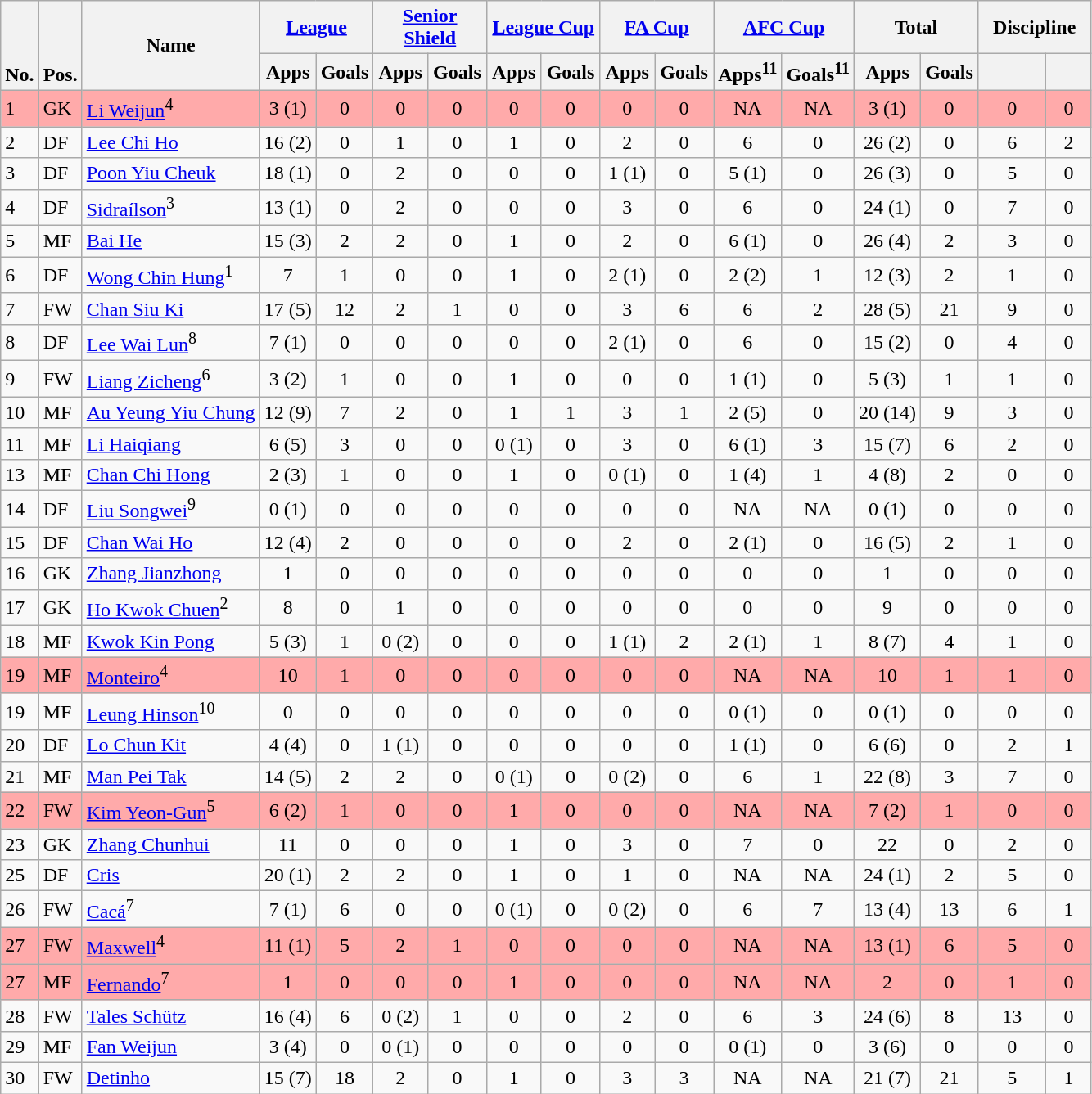<table class="wikitable" style="text-align:center">
<tr>
<th rowspan="2" valign="bottom">No.</th>
<th rowspan="2" valign="bottom">Pos.</th>
<th rowspan="2">Name</th>
<th colspan="2" width="85"><a href='#'>League</a></th>
<th colspan="2" width="85"><a href='#'>Senior Shield</a></th>
<th colspan="2" width="85"><a href='#'>League Cup</a></th>
<th colspan="2" width="85"><a href='#'>FA Cup</a></th>
<th colspan="2" width="85"><a href='#'>AFC Cup</a></th>
<th colspan="2" width="85">Total</th>
<th colspan="2" width="85">Discipline</th>
</tr>
<tr>
<th>Apps</th>
<th>Goals</th>
<th>Apps</th>
<th>Goals</th>
<th>Apps</th>
<th>Goals</th>
<th>Apps</th>
<th>Goals</th>
<th>Apps<sup>11</sup></th>
<th>Goals<sup>11</sup></th>
<th>Apps</th>
<th>Goals</th>
<th></th>
<th></th>
</tr>
<tr bgcolor="#ffaaaa">
<td align="left">1</td>
<td align="left">GK</td>
<td align="left"> <a href='#'>Li Weijun</a><sup>4</sup></td>
<td>3 (1)</td>
<td>0</td>
<td>0</td>
<td>0</td>
<td>0</td>
<td>0</td>
<td>0</td>
<td>0</td>
<td>NA</td>
<td>NA</td>
<td>3 (1)</td>
<td>0</td>
<td>0</td>
<td>0</td>
</tr>
<tr>
<td align="left">2</td>
<td align="left">DF</td>
<td align="left"> <a href='#'>Lee Chi Ho</a></td>
<td>16 (2)</td>
<td>0</td>
<td>1</td>
<td>0</td>
<td>1</td>
<td>0</td>
<td>2</td>
<td>0</td>
<td>6</td>
<td>0</td>
<td>26 (2)</td>
<td>0</td>
<td>6</td>
<td>2</td>
</tr>
<tr>
<td align="left">3</td>
<td align="left">DF</td>
<td align="left"> <a href='#'>Poon Yiu Cheuk</a></td>
<td>18 (1)</td>
<td>0</td>
<td>2</td>
<td>0</td>
<td>0</td>
<td>0</td>
<td>1 (1)</td>
<td>0</td>
<td>5 (1)</td>
<td>0</td>
<td>26 (3)</td>
<td>0</td>
<td>5</td>
<td>0</td>
</tr>
<tr>
<td align="left">4</td>
<td align="left">DF</td>
<td align="left"> <a href='#'>Sidraílson</a><sup>3</sup></td>
<td>13 (1)</td>
<td>0</td>
<td>2</td>
<td>0</td>
<td>0</td>
<td>0</td>
<td>3</td>
<td>0</td>
<td>6</td>
<td>0</td>
<td>24 (1)</td>
<td>0</td>
<td>7</td>
<td>0</td>
</tr>
<tr>
<td align="left">5</td>
<td align="left">MF</td>
<td align="left"> <a href='#'>Bai He</a></td>
<td>15 (3)</td>
<td>2</td>
<td>2</td>
<td>0</td>
<td>1</td>
<td>0</td>
<td>2</td>
<td>0</td>
<td>6 (1)</td>
<td>0</td>
<td>26 (4)</td>
<td>2</td>
<td>3</td>
<td>0</td>
</tr>
<tr>
<td align="left">6</td>
<td align="left">DF</td>
<td align="left"> <a href='#'>Wong Chin Hung</a><sup>1</sup></td>
<td>7</td>
<td>1</td>
<td>0</td>
<td>0</td>
<td>1</td>
<td>0</td>
<td>2 (1)</td>
<td>0</td>
<td>2 (2)</td>
<td>1</td>
<td>12 (3)</td>
<td>2</td>
<td>1</td>
<td>0</td>
</tr>
<tr>
<td align="left">7</td>
<td align="left">FW</td>
<td align="left"> <a href='#'>Chan Siu Ki</a></td>
<td>17 (5)</td>
<td>12</td>
<td>2</td>
<td>1</td>
<td>0</td>
<td>0</td>
<td>3</td>
<td>6</td>
<td>6</td>
<td>2</td>
<td>28 (5)</td>
<td>21</td>
<td>9</td>
<td>0</td>
</tr>
<tr>
<td align="left">8</td>
<td align="left">DF</td>
<td align="left"> <a href='#'>Lee Wai Lun</a><sup>8</sup></td>
<td>7 (1)</td>
<td>0</td>
<td>0</td>
<td>0</td>
<td>0</td>
<td>0</td>
<td>2 (1)</td>
<td>0</td>
<td>6</td>
<td>0</td>
<td>15 (2)</td>
<td>0</td>
<td>4</td>
<td>0</td>
</tr>
<tr>
<td align="left">9</td>
<td align="left">FW</td>
<td align="left"> <a href='#'>Liang Zicheng</a><sup>6</sup></td>
<td>3 (2)</td>
<td>1</td>
<td>0</td>
<td>0</td>
<td>1</td>
<td>0</td>
<td>0</td>
<td>0</td>
<td>1 (1)</td>
<td>0</td>
<td>5 (3)</td>
<td>1</td>
<td>1</td>
<td>0</td>
</tr>
<tr>
<td align="left">10</td>
<td align="left">MF</td>
<td align="left"> <a href='#'>Au Yeung Yiu Chung</a></td>
<td>12 (9)</td>
<td>7</td>
<td>2</td>
<td>0</td>
<td>1</td>
<td>1</td>
<td>3</td>
<td>1</td>
<td>2 (5)</td>
<td>0</td>
<td>20 (14)</td>
<td>9</td>
<td>3</td>
<td>0</td>
</tr>
<tr>
<td align="left">11</td>
<td align="left">MF</td>
<td align="left"> <a href='#'>Li Haiqiang</a></td>
<td>6 (5)</td>
<td>3</td>
<td>0</td>
<td>0</td>
<td>0 (1)</td>
<td>0</td>
<td>3</td>
<td>0</td>
<td>6 (1)</td>
<td>3</td>
<td>15 (7)</td>
<td>6</td>
<td>2</td>
<td>0</td>
</tr>
<tr>
<td align="left">13</td>
<td align="left">MF</td>
<td align="left"> <a href='#'>Chan Chi Hong</a></td>
<td>2 (3)</td>
<td>1</td>
<td>0</td>
<td>0</td>
<td>1</td>
<td>0</td>
<td>0 (1)</td>
<td>0</td>
<td>1 (4)</td>
<td>1</td>
<td>4 (8)</td>
<td>2</td>
<td>0</td>
<td>0</td>
</tr>
<tr>
<td align="left">14</td>
<td align="left">DF</td>
<td align="left"> <a href='#'>Liu Songwei</a><sup>9</sup></td>
<td>0 (1)</td>
<td>0</td>
<td>0</td>
<td>0</td>
<td>0</td>
<td>0</td>
<td>0</td>
<td>0</td>
<td>NA</td>
<td>NA</td>
<td>0 (1)</td>
<td>0</td>
<td>0</td>
<td>0</td>
</tr>
<tr>
<td align="left">15</td>
<td align="left">DF</td>
<td align="left"> <a href='#'>Chan Wai Ho</a></td>
<td>12 (4)</td>
<td>2</td>
<td>0</td>
<td>0</td>
<td>0</td>
<td>0</td>
<td>2</td>
<td>0</td>
<td>2 (1)</td>
<td>0</td>
<td>16 (5)</td>
<td>2</td>
<td>1</td>
<td>0</td>
</tr>
<tr>
<td align="left">16</td>
<td align="left">GK</td>
<td align="left"> <a href='#'>Zhang Jianzhong</a></td>
<td>1</td>
<td>0</td>
<td>0</td>
<td>0</td>
<td>0</td>
<td>0</td>
<td>0</td>
<td>0</td>
<td>0</td>
<td>0</td>
<td>1</td>
<td>0</td>
<td>0</td>
<td>0</td>
</tr>
<tr>
<td align="left">17</td>
<td align="left">GK</td>
<td align="left"> <a href='#'>Ho Kwok Chuen</a><sup>2</sup></td>
<td>8</td>
<td>0</td>
<td>1</td>
<td>0</td>
<td>0</td>
<td>0</td>
<td>0</td>
<td>0</td>
<td>0</td>
<td>0</td>
<td>9</td>
<td>0</td>
<td>0</td>
<td>0</td>
</tr>
<tr>
<td align="left">18</td>
<td align="left">MF</td>
<td align="left"> <a href='#'>Kwok Kin Pong</a></td>
<td>5 (3)</td>
<td>1</td>
<td>0 (2)</td>
<td>0</td>
<td>0</td>
<td>0</td>
<td>1 (1)</td>
<td>2</td>
<td>2 (1)</td>
<td>1</td>
<td>8 (7)</td>
<td>4</td>
<td>1</td>
<td>0</td>
</tr>
<tr bgcolor="#ffaaaa">
<td align="left">19</td>
<td align="left">MF</td>
<td align="left"> <a href='#'>Monteiro</a><sup>4</sup></td>
<td>10</td>
<td>1</td>
<td>0</td>
<td>0</td>
<td>0</td>
<td>0</td>
<td>0</td>
<td>0</td>
<td>NA</td>
<td>NA</td>
<td>10</td>
<td>1</td>
<td>1</td>
<td>0</td>
</tr>
<tr>
<td align="left">19</td>
<td align="left">MF</td>
<td align="left"> <a href='#'>Leung Hinson</a><sup>10</sup></td>
<td>0</td>
<td>0</td>
<td>0</td>
<td>0</td>
<td>0</td>
<td>0</td>
<td>0</td>
<td>0</td>
<td>0 (1)</td>
<td>0</td>
<td>0 (1)</td>
<td>0</td>
<td>0</td>
<td>0</td>
</tr>
<tr>
<td align="left">20</td>
<td align="left">DF</td>
<td align="left"> <a href='#'>Lo Chun Kit</a></td>
<td>4 (4)</td>
<td>0</td>
<td>1 (1)</td>
<td>0</td>
<td>0</td>
<td>0</td>
<td>0</td>
<td>0</td>
<td>1 (1)</td>
<td>0</td>
<td>6 (6)</td>
<td>0</td>
<td>2</td>
<td>1</td>
</tr>
<tr>
<td align="left">21</td>
<td align="left">MF</td>
<td align="left"> <a href='#'>Man Pei Tak</a></td>
<td>14 (5)</td>
<td>2</td>
<td>2</td>
<td>0</td>
<td>0 (1)</td>
<td>0</td>
<td>0 (2)</td>
<td>0</td>
<td>6</td>
<td>1</td>
<td>22 (8)</td>
<td>3</td>
<td>7</td>
<td>0</td>
</tr>
<tr bgcolor="#ffaaaa">
<td align="left">22</td>
<td align="left">FW</td>
<td align="left"> <a href='#'>Kim Yeon-Gun</a><sup>5</sup></td>
<td>6 (2)</td>
<td>1</td>
<td>0</td>
<td>0</td>
<td>1</td>
<td>0</td>
<td>0</td>
<td>0</td>
<td>NA</td>
<td>NA</td>
<td>7 (2)</td>
<td>1</td>
<td>0</td>
<td>0</td>
</tr>
<tr>
<td align="left">23</td>
<td align="left">GK</td>
<td align="left"> <a href='#'>Zhang Chunhui</a></td>
<td>11</td>
<td>0</td>
<td>0</td>
<td>0</td>
<td>1</td>
<td>0</td>
<td>3</td>
<td>0</td>
<td>7</td>
<td>0</td>
<td>22</td>
<td>0</td>
<td>2</td>
<td>0</td>
</tr>
<tr>
<td align="left">25</td>
<td align="left">DF</td>
<td align="left"> <a href='#'>Cris</a></td>
<td>20 (1)</td>
<td>2</td>
<td>2</td>
<td>0</td>
<td>1</td>
<td>0</td>
<td>1</td>
<td>0</td>
<td>NA</td>
<td>NA</td>
<td>24 (1)</td>
<td>2</td>
<td>5</td>
<td>0</td>
</tr>
<tr>
<td align="left">26</td>
<td align="left">FW</td>
<td align="left"> <a href='#'>Cacá</a><sup>7</sup></td>
<td>7 (1)</td>
<td>6</td>
<td>0</td>
<td>0</td>
<td>0 (1)</td>
<td>0</td>
<td>0 (2)</td>
<td>0</td>
<td>6</td>
<td>7</td>
<td>13 (4)</td>
<td>13</td>
<td>6</td>
<td>1</td>
</tr>
<tr bgcolor="#ffaaaa">
<td align="left">27</td>
<td align="left">FW</td>
<td align="left"> <a href='#'>Maxwell</a><sup>4</sup></td>
<td>11 (1)</td>
<td>5</td>
<td>2</td>
<td>1</td>
<td>0</td>
<td>0</td>
<td>0</td>
<td>0</td>
<td>NA</td>
<td>NA</td>
<td>13 (1)</td>
<td>6</td>
<td>5</td>
<td>0</td>
</tr>
<tr bgcolor="#ffaaaa">
<td align="left">27</td>
<td align="left">MF</td>
<td align="left"> <a href='#'>Fernando</a><sup>7</sup></td>
<td>1</td>
<td>0</td>
<td>0</td>
<td>0</td>
<td>1</td>
<td>0</td>
<td>0</td>
<td>0</td>
<td>NA</td>
<td>NA</td>
<td>2</td>
<td>0</td>
<td>1</td>
<td>0</td>
</tr>
<tr>
<td align="left">28</td>
<td align="left">FW</td>
<td align="left"> <a href='#'>Tales Schütz</a></td>
<td>16 (4)</td>
<td>6</td>
<td>0 (2)</td>
<td>1</td>
<td>0</td>
<td>0</td>
<td>2</td>
<td>0</td>
<td>6</td>
<td>3</td>
<td>24 (6)</td>
<td>8</td>
<td>13</td>
<td>0</td>
</tr>
<tr>
<td align="left">29</td>
<td align="left">MF</td>
<td align="left"> <a href='#'>Fan Weijun</a></td>
<td>3 (4)</td>
<td>0</td>
<td>0 (1)</td>
<td>0</td>
<td>0</td>
<td>0</td>
<td>0</td>
<td>0</td>
<td>0 (1)</td>
<td>0</td>
<td>3 (6)</td>
<td>0</td>
<td>0</td>
<td>0</td>
</tr>
<tr>
<td align="left">30</td>
<td align="left">FW</td>
<td align="left"> <a href='#'>Detinho</a></td>
<td>15 (7)</td>
<td>18</td>
<td>2</td>
<td>0</td>
<td>1</td>
<td>0</td>
<td>3</td>
<td>3</td>
<td>NA</td>
<td>NA</td>
<td>21 (7)</td>
<td>21</td>
<td>5</td>
<td>1</td>
</tr>
</table>
